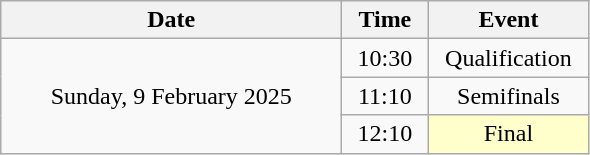<table class = "wikitable" style="text-align:center;">
<tr>
<th width=220>Date</th>
<th width=50>Time</th>
<th width=100>Event</th>
</tr>
<tr>
<td rowspan=3>Sunday, 9 February 2025</td>
<td>10:30</td>
<td>Qualification</td>
</tr>
<tr>
<td>11:10</td>
<td>Semifinals</td>
</tr>
<tr>
<td>12:10</td>
<td bgcolor=ffffcc>Final</td>
</tr>
</table>
